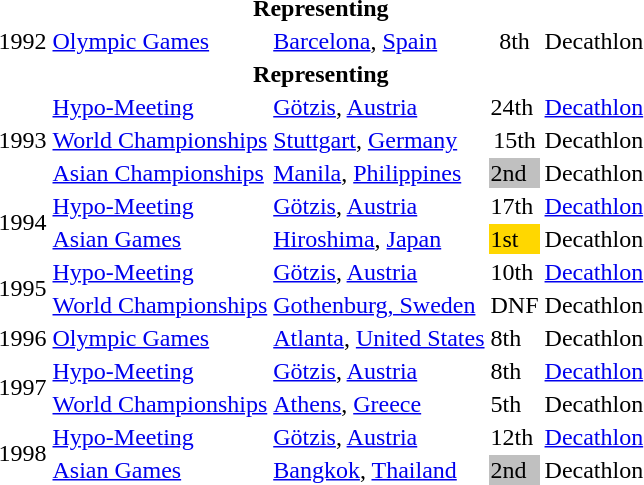<table>
<tr>
<th colspan="5">Representing </th>
</tr>
<tr>
<td>1992</td>
<td><a href='#'>Olympic Games</a></td>
<td><a href='#'>Barcelona</a>, <a href='#'>Spain</a></td>
<td align="center">8th</td>
<td>Decathlon</td>
</tr>
<tr>
<th colspan="5">Representing </th>
</tr>
<tr>
<td rowspan=3>1993</td>
<td><a href='#'>Hypo-Meeting</a></td>
<td><a href='#'>Götzis</a>, <a href='#'>Austria</a></td>
<td>24th</td>
<td><a href='#'>Decathlon</a></td>
</tr>
<tr>
<td><a href='#'>World Championships</a></td>
<td><a href='#'>Stuttgart</a>, <a href='#'>Germany</a></td>
<td align="center">15th</td>
<td>Decathlon</td>
</tr>
<tr>
<td><a href='#'>Asian Championships</a></td>
<td><a href='#'>Manila</a>, <a href='#'>Philippines</a></td>
<td bgcolor=silver>2nd</td>
<td>Decathlon</td>
</tr>
<tr>
<td rowspan=2>1994</td>
<td><a href='#'>Hypo-Meeting</a></td>
<td><a href='#'>Götzis</a>, <a href='#'>Austria</a></td>
<td>17th</td>
<td><a href='#'>Decathlon</a></td>
</tr>
<tr>
<td><a href='#'>Asian Games</a></td>
<td><a href='#'>Hiroshima</a>, <a href='#'>Japan</a></td>
<td bgcolor=gold>1st</td>
<td>Decathlon</td>
</tr>
<tr>
<td rowspan=2>1995</td>
<td><a href='#'>Hypo-Meeting</a></td>
<td><a href='#'>Götzis</a>, <a href='#'>Austria</a></td>
<td>10th</td>
<td><a href='#'>Decathlon</a></td>
</tr>
<tr>
<td><a href='#'>World Championships</a></td>
<td><a href='#'>Gothenburg, Sweden</a></td>
<td align="center">DNF</td>
<td>Decathlon</td>
</tr>
<tr>
<td>1996</td>
<td><a href='#'>Olympic Games</a></td>
<td><a href='#'>Atlanta</a>, <a href='#'>United States</a></td>
<td>8th</td>
<td>Decathlon</td>
</tr>
<tr>
<td rowspan=2>1997</td>
<td><a href='#'>Hypo-Meeting</a></td>
<td><a href='#'>Götzis</a>, <a href='#'>Austria</a></td>
<td>8th</td>
<td><a href='#'>Decathlon</a></td>
</tr>
<tr>
<td><a href='#'>World Championships</a></td>
<td><a href='#'>Athens</a>, <a href='#'>Greece</a></td>
<td>5th</td>
<td>Decathlon</td>
</tr>
<tr>
<td rowspan=2>1998</td>
<td><a href='#'>Hypo-Meeting</a></td>
<td><a href='#'>Götzis</a>, <a href='#'>Austria</a></td>
<td>12th</td>
<td><a href='#'>Decathlon</a></td>
</tr>
<tr>
<td><a href='#'>Asian Games</a></td>
<td><a href='#'>Bangkok</a>, <a href='#'>Thailand</a></td>
<td bgcolor=silver>2nd</td>
<td>Decathlon</td>
</tr>
</table>
